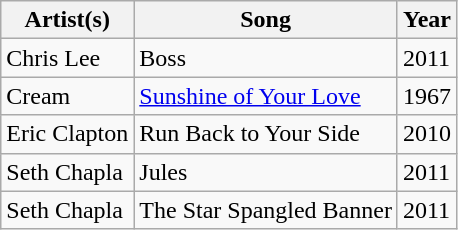<table class="wikitable sortable">
<tr>
<th>Artist(s)</th>
<th>Song</th>
<th>Year</th>
</tr>
<tr>
<td>Chris Lee</td>
<td>Boss</td>
<td>2011</td>
</tr>
<tr>
<td>Cream</td>
<td><a href='#'>Sunshine of Your Love</a></td>
<td>1967</td>
</tr>
<tr>
<td>Eric Clapton</td>
<td>Run Back to Your Side</td>
<td>2010</td>
</tr>
<tr>
<td>Seth Chapla</td>
<td>Jules</td>
<td>2011</td>
</tr>
<tr>
<td>Seth Chapla</td>
<td>The Star Spangled Banner</td>
<td>2011</td>
</tr>
</table>
